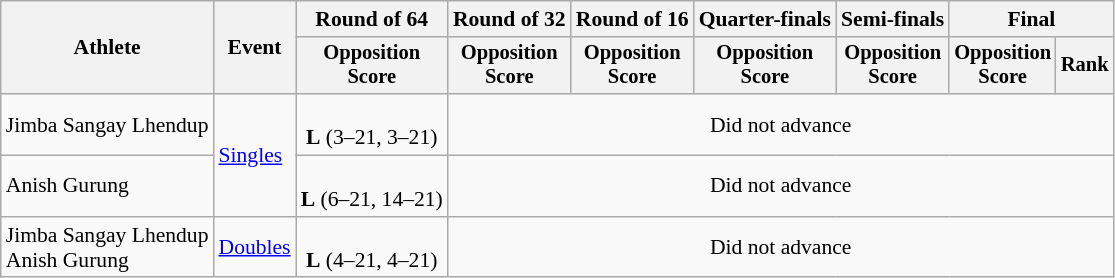<table class="wikitable" style="font-size:90%;text-align:center">
<tr>
<th rowspan="2">Athlete</th>
<th rowspan="2">Event</th>
<th>Round of 64</th>
<th>Round of 32</th>
<th>Round of 16</th>
<th>Quarter-finals</th>
<th>Semi-finals</th>
<th colspan="2">Final</th>
</tr>
<tr style="font-size:95%">
<th>Opposition<br>Score</th>
<th>Opposition<br>Score</th>
<th>Opposition<br>Score</th>
<th>Opposition<br>Score</th>
<th>Opposition<br>Score</th>
<th>Opposition<br>Score</th>
<th>Rank</th>
</tr>
<tr>
<td align="left">Jimba Sangay Lhendup</td>
<td align="left" rowspan="2"><a href='#'>Singles</a></td>
<td><br><strong>L</strong> (3–21, 3–21)</td>
<td colspan="6">Did not advance</td>
</tr>
<tr>
<td align="left">Anish Gurung</td>
<td><br><strong>L</strong> (6–21, 14–21)</td>
<td colspan="6">Did not advance</td>
</tr>
<tr>
<td align=left>Jimba Sangay Lhendup<br>Anish Gurung</td>
<td align=left><a href='#'>Doubles</a></td>
<td> <br><strong>L</strong> (4–21, 4–21)</td>
<td colspan="6">Did not advance</td>
</tr>
</table>
